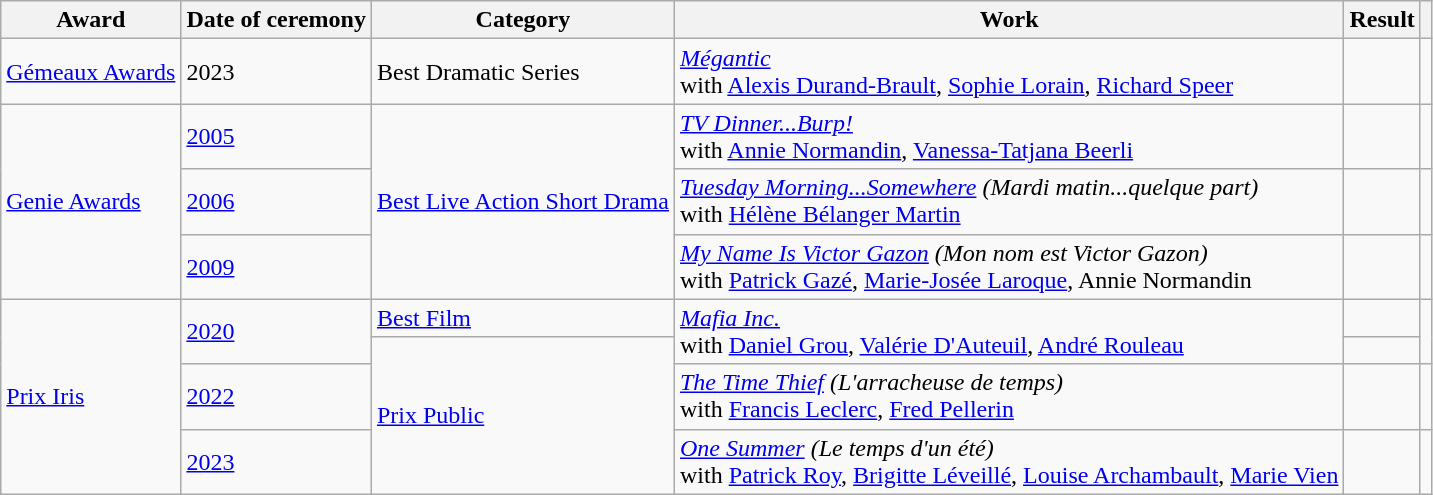<table class="wikitable plainrowheaders sortable">
<tr>
<th scope="col">Award</th>
<th scope="col">Date of ceremony</th>
<th scope="col">Category</th>
<th scope="col">Work</th>
<th scope="col">Result</th>
<th scope="col" class="unsortable"></th>
</tr>
<tr>
<td><a href='#'>Gémeaux Awards</a></td>
<td>2023</td>
<td>Best Dramatic Series</td>
<td><em><a href='#'>Mégantic</a></em><br>with <a href='#'>Alexis Durand-Brault</a>, <a href='#'>Sophie Lorain</a>, <a href='#'>Richard Speer</a></td>
<td></td>
<td></td>
</tr>
<tr>
<td rowspan=3><a href='#'>Genie Awards</a></td>
<td><a href='#'>2005</a></td>
<td rowspan=3><a href='#'>Best Live Action Short Drama</a></td>
<td><em><a href='#'>TV Dinner...Burp!</a></em><br>with <a href='#'>Annie Normandin</a>, <a href='#'>Vanessa-Tatjana Beerli</a></td>
<td></td>
<td></td>
</tr>
<tr>
<td><a href='#'>2006</a></td>
<td><em><a href='#'>Tuesday Morning...Somewhere</a> (Mardi matin...quelque part)</em><br>with <a href='#'>Hélène Bélanger Martin</a></td>
<td></td>
<td></td>
</tr>
<tr>
<td><a href='#'>2009</a></td>
<td><em><a href='#'>My Name Is Victor Gazon</a> (Mon nom est Victor Gazon)</em><br>with <a href='#'>Patrick Gazé</a>, <a href='#'>Marie-Josée Laroque</a>, Annie Normandin</td>
<td></td>
<td></td>
</tr>
<tr>
<td rowspan=4><a href='#'>Prix Iris</a></td>
<td rowspan=2><a href='#'>2020</a></td>
<td><a href='#'>Best Film</a></td>
<td rowspan=2><em><a href='#'>Mafia Inc.</a></em> <br>with <a href='#'>Daniel Grou</a>, <a href='#'>Valérie D'Auteuil</a>, <a href='#'>André Rouleau</a></td>
<td></td>
<td rowspan=2></td>
</tr>
<tr>
<td rowspan=3><a href='#'>Prix Public</a></td>
<td></td>
</tr>
<tr>
<td><a href='#'>2022</a></td>
<td><em><a href='#'>The Time Thief</a> (L'arracheuse de temps)</em><br>with <a href='#'>Francis Leclerc</a>, <a href='#'>Fred Pellerin</a></td>
<td></td>
<td></td>
</tr>
<tr>
<td><a href='#'>2023</a></td>
<td><em><a href='#'>One Summer</a> (Le temps d'un été)</em><br>with <a href='#'>Patrick Roy</a>, <a href='#'>Brigitte Léveillé</a>, <a href='#'>Louise Archambault</a>, <a href='#'>Marie Vien</a></td>
<td></td>
<td></td>
</tr>
</table>
